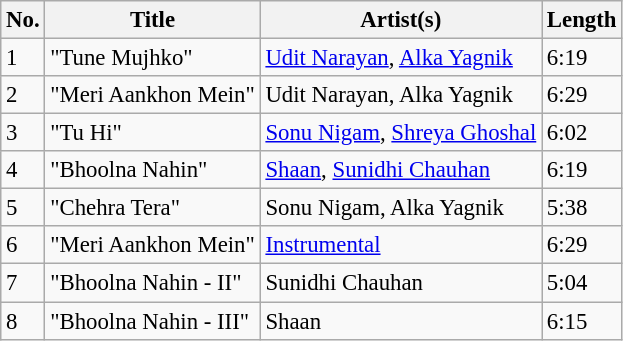<table class="wikitable" style="font-size:95%;">
<tr>
<th>No.</th>
<th>Title</th>
<th>Artist(s)</th>
<th>Length</th>
</tr>
<tr>
<td>1</td>
<td>"Tune Mujhko"</td>
<td><a href='#'>Udit Narayan</a>, <a href='#'>Alka Yagnik</a></td>
<td>6:19</td>
</tr>
<tr>
<td>2</td>
<td>"Meri Aankhon Mein"</td>
<td>Udit Narayan, Alka Yagnik</td>
<td>6:29</td>
</tr>
<tr>
<td>3</td>
<td>"Tu Hi"</td>
<td><a href='#'>Sonu Nigam</a>, <a href='#'>Shreya Ghoshal</a></td>
<td>6:02</td>
</tr>
<tr>
<td>4</td>
<td>"Bhoolna Nahin"</td>
<td><a href='#'>Shaan</a>, <a href='#'>Sunidhi Chauhan</a></td>
<td>6:19</td>
</tr>
<tr>
<td>5</td>
<td>"Chehra Tera"</td>
<td>Sonu Nigam, Alka Yagnik</td>
<td>5:38</td>
</tr>
<tr>
<td>6</td>
<td>"Meri Aankhon Mein"</td>
<td><a href='#'>Instrumental</a></td>
<td>6:29</td>
</tr>
<tr>
<td>7</td>
<td>"Bhoolna Nahin - II"</td>
<td>Sunidhi Chauhan</td>
<td>5:04</td>
</tr>
<tr>
<td>8</td>
<td>"Bhoolna Nahin - III"</td>
<td>Shaan</td>
<td>6:15</td>
</tr>
</table>
